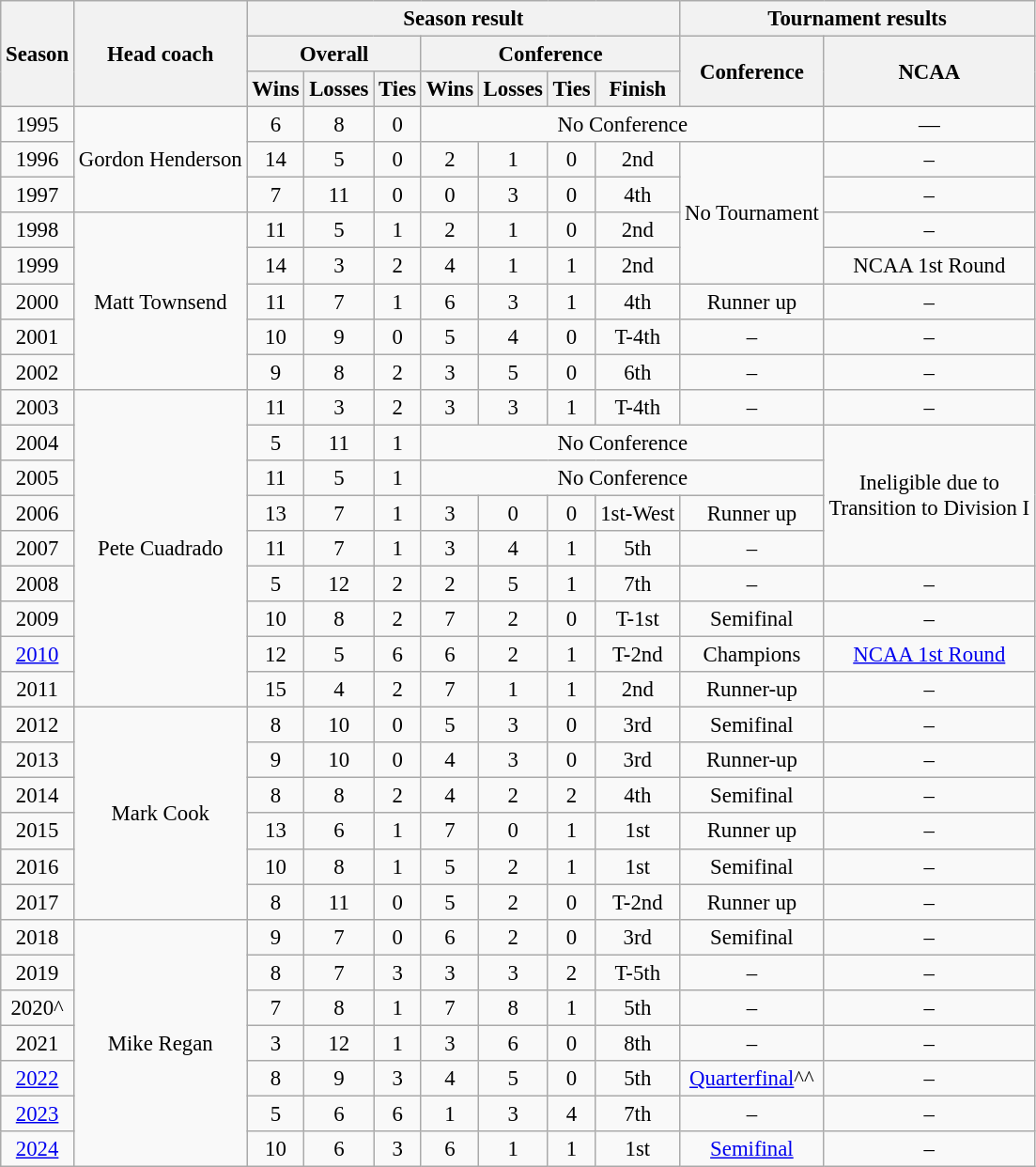<table class="wikitable" style="font-size: 95%; text-align:center;">
<tr>
<th rowspan=3>Season</th>
<th rowspan=3>Head coach</th>
<th colspan=7>Season result</th>
<th colspan=2>Tournament results</th>
</tr>
<tr>
<th colspan=3>Overall</th>
<th colspan=4>Conference</th>
<th rowspan=2>Conference</th>
<th rowspan=2>NCAA</th>
</tr>
<tr>
<th>Wins</th>
<th>Losses</th>
<th>Ties</th>
<th>Wins</th>
<th>Losses</th>
<th>Ties</th>
<th>Finish</th>
</tr>
<tr>
<td>1995</td>
<td rowspan=3>Gordon Henderson</td>
<td>6</td>
<td>8</td>
<td>0</td>
<td colspan=5>No Conference</td>
<td>—</td>
</tr>
<tr>
<td>1996</td>
<td>14</td>
<td>5</td>
<td>0</td>
<td>2</td>
<td>1</td>
<td>0</td>
<td>2nd</td>
<td rowspan=4>No Tournament</td>
<td>–</td>
</tr>
<tr>
<td>1997</td>
<td>7</td>
<td>11</td>
<td>0</td>
<td>0</td>
<td>3</td>
<td>0</td>
<td>4th</td>
<td>–</td>
</tr>
<tr>
<td>1998</td>
<td rowspan=5>Matt Townsend</td>
<td>11</td>
<td>5</td>
<td>1</td>
<td>2</td>
<td>1</td>
<td>0</td>
<td>2nd</td>
<td>–</td>
</tr>
<tr>
<td>1999</td>
<td>14</td>
<td>3</td>
<td>2</td>
<td>4</td>
<td>1</td>
<td>1</td>
<td>2nd</td>
<td>NCAA 1st Round</td>
</tr>
<tr>
<td>2000</td>
<td>11</td>
<td>7</td>
<td>1</td>
<td>6</td>
<td>3</td>
<td>1</td>
<td>4th</td>
<td>Runner up</td>
<td>–</td>
</tr>
<tr>
<td>2001</td>
<td>10</td>
<td>9</td>
<td>0</td>
<td>5</td>
<td>4</td>
<td>0</td>
<td>T-4th</td>
<td>–</td>
<td>–</td>
</tr>
<tr>
<td>2002</td>
<td>9</td>
<td>8</td>
<td>2</td>
<td>3</td>
<td>5</td>
<td>0</td>
<td>6th</td>
<td>–</td>
<td>–</td>
</tr>
<tr>
<td>2003</td>
<td rowspan=9>Pete Cuadrado</td>
<td>11</td>
<td>3</td>
<td>2</td>
<td>3</td>
<td>3</td>
<td>1</td>
<td>T-4th</td>
<td>–</td>
<td>–</td>
</tr>
<tr>
<td>2004</td>
<td>5</td>
<td>11</td>
<td>1</td>
<td colspan=5>No Conference</td>
<td rowspan=4>Ineligible due to <br>Transition to Division I</td>
</tr>
<tr>
<td>2005</td>
<td>11</td>
<td>5</td>
<td>1</td>
<td colspan=5>No Conference</td>
</tr>
<tr>
<td>2006</td>
<td>13</td>
<td>7</td>
<td>1</td>
<td>3</td>
<td>0</td>
<td>0</td>
<td>1st-West</td>
<td>Runner up</td>
</tr>
<tr>
<td>2007</td>
<td>11</td>
<td>7</td>
<td>1</td>
<td>3</td>
<td>4</td>
<td>1</td>
<td>5th</td>
<td>–</td>
</tr>
<tr>
<td>2008</td>
<td>5</td>
<td>12</td>
<td>2</td>
<td>2</td>
<td>5</td>
<td>1</td>
<td>7th</td>
<td>–</td>
<td>–</td>
</tr>
<tr>
<td>2009</td>
<td>10</td>
<td>8</td>
<td>2</td>
<td>7</td>
<td>2</td>
<td>0</td>
<td>T-1st</td>
<td>Semifinal</td>
<td>–</td>
</tr>
<tr>
<td><a href='#'>2010</a></td>
<td>12</td>
<td>5</td>
<td>6</td>
<td>6</td>
<td>2</td>
<td>1</td>
<td>T-2nd</td>
<td>Champions</td>
<td><a href='#'>NCAA 1st Round</a></td>
</tr>
<tr>
<td>2011</td>
<td>15</td>
<td>4</td>
<td>2</td>
<td>7</td>
<td>1</td>
<td>1</td>
<td>2nd</td>
<td>Runner-up</td>
<td>–</td>
</tr>
<tr>
<td>2012</td>
<td rowspan=6>Mark Cook</td>
<td>8</td>
<td>10</td>
<td>0</td>
<td>5</td>
<td>3</td>
<td>0</td>
<td>3rd</td>
<td>Semifinal</td>
<td>–</td>
</tr>
<tr>
<td>2013</td>
<td>9</td>
<td>10</td>
<td>0</td>
<td>4</td>
<td>3</td>
<td>0</td>
<td>3rd</td>
<td>Runner-up</td>
<td>–</td>
</tr>
<tr>
<td>2014</td>
<td>8</td>
<td>8</td>
<td>2</td>
<td>4</td>
<td>2</td>
<td>2</td>
<td>4th</td>
<td>Semifinal</td>
<td>–</td>
</tr>
<tr>
<td>2015</td>
<td>13</td>
<td>6</td>
<td>1</td>
<td>7</td>
<td>0</td>
<td>1</td>
<td>1st</td>
<td>Runner up</td>
<td>–</td>
</tr>
<tr>
<td>2016</td>
<td>10</td>
<td>8</td>
<td>1</td>
<td>5</td>
<td>2</td>
<td>1</td>
<td>1st</td>
<td>Semifinal</td>
<td>–</td>
</tr>
<tr>
<td>2017</td>
<td>8</td>
<td>11</td>
<td>0</td>
<td>5</td>
<td>2</td>
<td>0</td>
<td>T-2nd</td>
<td>Runner up</td>
<td>–</td>
</tr>
<tr>
<td>2018</td>
<td rowspan=7>Mike Regan</td>
<td>9</td>
<td>7</td>
<td>0</td>
<td>6</td>
<td>2</td>
<td>0</td>
<td>3rd</td>
<td>Semifinal</td>
<td>–</td>
</tr>
<tr>
<td>2019</td>
<td>8</td>
<td>7</td>
<td>3</td>
<td>3</td>
<td>3</td>
<td>2</td>
<td>T-5th</td>
<td>–</td>
<td>–</td>
</tr>
<tr>
<td>2020^</td>
<td>7</td>
<td>8</td>
<td>1</td>
<td>7</td>
<td>8</td>
<td>1</td>
<td>5th</td>
<td>–</td>
<td>–</td>
</tr>
<tr>
<td>2021</td>
<td>3</td>
<td>12</td>
<td>1</td>
<td>3</td>
<td>6</td>
<td>0</td>
<td>8th</td>
<td>–</td>
<td>–</td>
</tr>
<tr>
<td><a href='#'>2022</a></td>
<td>8</td>
<td>9</td>
<td>3</td>
<td>4</td>
<td>5</td>
<td>0</td>
<td>5th</td>
<td><a href='#'>Quarterfinal</a>^^</td>
<td>–</td>
</tr>
<tr>
<td><a href='#'>2023</a></td>
<td>5</td>
<td>6</td>
<td>6</td>
<td>1</td>
<td>3</td>
<td>4</td>
<td>7th</td>
<td>–</td>
<td>–</td>
</tr>
<tr>
<td><a href='#'>2024</a></td>
<td>10</td>
<td>6</td>
<td>3</td>
<td>6</td>
<td>1</td>
<td>1</td>
<td>1st</td>
<td><a href='#'>Semifinal</a></td>
<td>–</td>
</tr>
</table>
